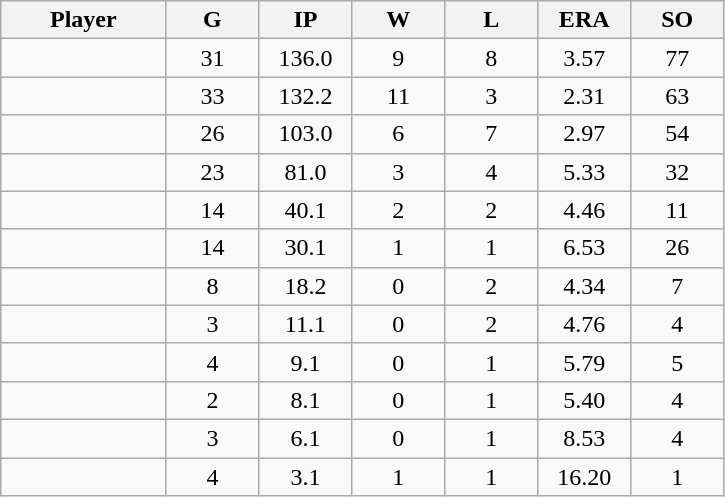<table class="wikitable sortable">
<tr>
<th bgcolor="#DDDDFF" width="16%">Player</th>
<th bgcolor="#DDDDFF" width="9%">G</th>
<th bgcolor="#DDDDFF" width="9%">IP</th>
<th bgcolor="#DDDDFF" width="9%">W</th>
<th bgcolor="#DDDDFF" width="9%">L</th>
<th bgcolor="#DDDDFF" width="9%">ERA</th>
<th bgcolor="#DDDDFF" width="9%">SO</th>
</tr>
<tr align="center">
<td></td>
<td>31</td>
<td>136.0</td>
<td>9</td>
<td>8</td>
<td>3.57</td>
<td>77</td>
</tr>
<tr align="center">
<td></td>
<td>33</td>
<td>132.2</td>
<td>11</td>
<td>3</td>
<td>2.31</td>
<td>63</td>
</tr>
<tr align="center">
<td></td>
<td>26</td>
<td>103.0</td>
<td>6</td>
<td>7</td>
<td>2.97</td>
<td>54</td>
</tr>
<tr align="center">
<td></td>
<td>23</td>
<td>81.0</td>
<td>3</td>
<td>4</td>
<td>5.33</td>
<td>32</td>
</tr>
<tr align="center">
<td></td>
<td>14</td>
<td>40.1</td>
<td>2</td>
<td>2</td>
<td>4.46</td>
<td>11</td>
</tr>
<tr align="center">
<td></td>
<td>14</td>
<td>30.1</td>
<td>1</td>
<td>1</td>
<td>6.53</td>
<td>26</td>
</tr>
<tr align="center">
<td></td>
<td>8</td>
<td>18.2</td>
<td>0</td>
<td>2</td>
<td>4.34</td>
<td>7</td>
</tr>
<tr align="center">
<td></td>
<td>3</td>
<td>11.1</td>
<td>0</td>
<td>2</td>
<td>4.76</td>
<td>4</td>
</tr>
<tr align="center">
<td></td>
<td>4</td>
<td>9.1</td>
<td>0</td>
<td>1</td>
<td>5.79</td>
<td>5</td>
</tr>
<tr align="center">
<td></td>
<td>2</td>
<td>8.1</td>
<td>0</td>
<td>1</td>
<td>5.40</td>
<td>4</td>
</tr>
<tr align="center">
<td></td>
<td>3</td>
<td>6.1</td>
<td>0</td>
<td>1</td>
<td>8.53</td>
<td>4</td>
</tr>
<tr align="center">
<td></td>
<td>4</td>
<td>3.1</td>
<td>1</td>
<td>1</td>
<td>16.20</td>
<td>1</td>
</tr>
</table>
